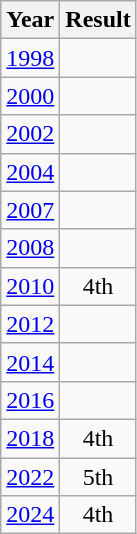<table class="wikitable" style="text-align:center">
<tr>
<th>Year</th>
<th>Result</th>
</tr>
<tr>
<td><a href='#'>1998</a></td>
<td></td>
</tr>
<tr>
<td><a href='#'>2000</a></td>
<td></td>
</tr>
<tr>
<td><a href='#'>2002</a></td>
<td></td>
</tr>
<tr>
<td><a href='#'>2004</a></td>
<td></td>
</tr>
<tr>
<td><a href='#'>2007</a></td>
<td></td>
</tr>
<tr>
<td><a href='#'>2008</a></td>
<td></td>
</tr>
<tr>
<td><a href='#'>2010</a></td>
<td>4th</td>
</tr>
<tr>
<td><a href='#'>2012</a></td>
<td></td>
</tr>
<tr>
<td><a href='#'>2014</a></td>
<td></td>
</tr>
<tr>
<td><a href='#'>2016</a></td>
<td></td>
</tr>
<tr>
<td><a href='#'>2018</a></td>
<td>4th</td>
</tr>
<tr>
<td><a href='#'>2022</a></td>
<td>5th</td>
</tr>
<tr>
<td><a href='#'>2024</a></td>
<td>4th</td>
</tr>
</table>
